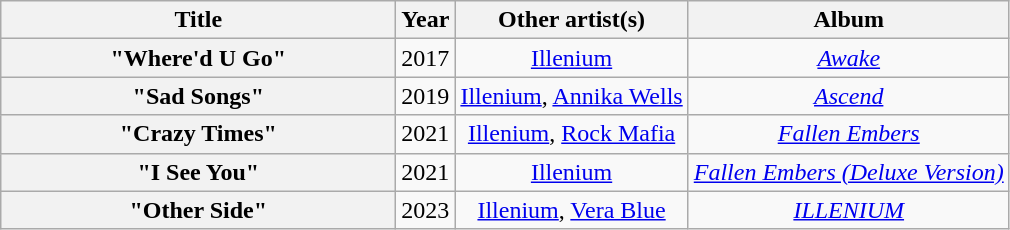<table class="wikitable plainrowheaders" style="text-align:center">
<tr>
<th scope="col" style="width:16em;">Title</th>
<th scope="col">Year</th>
<th scope="col">Other artist(s)</th>
<th scope="col">Album</th>
</tr>
<tr>
<th scope="row">"Where'd U Go"</th>
<td>2017</td>
<td><a href='#'>Illenium</a></td>
<td><em><a href='#'>Awake</a></em></td>
</tr>
<tr>
<th scope="row">"Sad Songs"</th>
<td>2019</td>
<td><a href='#'>Illenium</a>, <a href='#'>Annika Wells</a></td>
<td><em><a href='#'>Ascend</a></em></td>
</tr>
<tr>
<th scope="row">"Crazy Times"</th>
<td>2021</td>
<td><a href='#'>Illenium</a>, <a href='#'>Rock Mafia</a></td>
<td><em><a href='#'>Fallen Embers</a></em></td>
</tr>
<tr>
<th scope="row">"I See You"</th>
<td>2021</td>
<td><a href='#'>Illenium</a></td>
<td><em><a href='#'>Fallen Embers (Deluxe Version)</a></em></td>
</tr>
<tr>
<th scope="row">"Other Side"</th>
<td>2023</td>
<td><a href='#'>Illenium</a>, <a href='#'>Vera Blue</a></td>
<td><em><a href='#'>ILLENIUM</a></em></td>
</tr>
</table>
